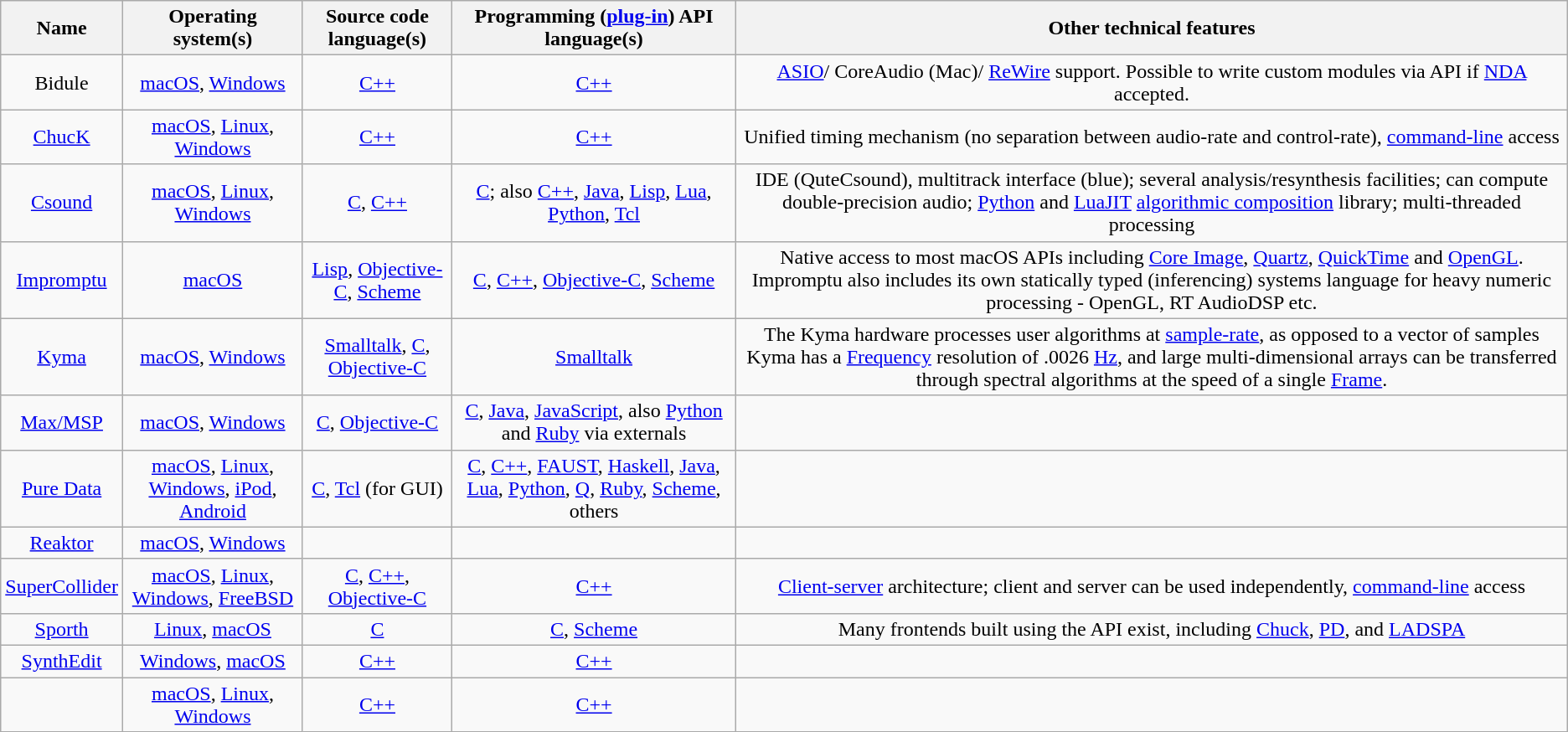<table class="wikitable sortable" style="text-align: center">
<tr>
<th>Name</th>
<th>Operating system(s)</th>
<th>Source code language(s)</th>
<th>Programming (<a href='#'>plug-in</a>) API language(s)</th>
<th>Other technical features</th>
</tr>
<tr>
<td>Bidule</td>
<td><a href='#'>macOS</a>, <a href='#'>Windows</a></td>
<td><a href='#'>C++</a></td>
<td><a href='#'>C++</a></td>
<td><a href='#'>ASIO</a>/ CoreAudio (Mac)/ <a href='#'>ReWire</a> support. Possible to write custom modules via API if <a href='#'>NDA</a> accepted.</td>
</tr>
<tr>
<td><a href='#'>ChucK</a></td>
<td><a href='#'>macOS</a>, <a href='#'>Linux</a>, <a href='#'>Windows</a></td>
<td><a href='#'>C++</a></td>
<td><a href='#'>C++</a></td>
<td>Unified timing mechanism (no separation between audio-rate and control-rate), <a href='#'>command-line</a> access</td>
</tr>
<tr>
<td><a href='#'>Csound</a></td>
<td><a href='#'>macOS</a>, <a href='#'>Linux</a>, <a href='#'>Windows</a></td>
<td><a href='#'>C</a>, <a href='#'>C++</a></td>
<td><a href='#'>C</a>; also <a href='#'>C++</a>, <a href='#'>Java</a>, <a href='#'>Lisp</a>, <a href='#'>Lua</a>, <a href='#'>Python</a>, <a href='#'>Tcl</a></td>
<td>IDE (QuteCsound), multitrack interface (blue); several analysis/resynthesis facilities; can compute double-precision audio; <a href='#'>Python</a> and <a href='#'>LuaJIT</a> <a href='#'>algorithmic composition</a> library; multi-threaded processing</td>
</tr>
<tr>
<td><a href='#'>Impromptu</a></td>
<td><a href='#'>macOS</a></td>
<td><a href='#'>Lisp</a>,  <a href='#'>Objective-C</a>, <a href='#'>Scheme</a></td>
<td><a href='#'>C</a>, <a href='#'>C++</a>,  <a href='#'>Objective-C</a>, <a href='#'>Scheme</a></td>
<td>Native access to most macOS APIs including <a href='#'>Core Image</a>, <a href='#'>Quartz</a>, <a href='#'>QuickTime</a> and <a href='#'>OpenGL</a>.  Impromptu also includes its own statically typed (inferencing) systems language for heavy numeric processing - OpenGL, RT AudioDSP etc.</td>
</tr>
<tr>
<td><a href='#'>Kyma</a></td>
<td><a href='#'>macOS</a>, <a href='#'>Windows</a></td>
<td><a href='#'>Smalltalk</a>, <a href='#'>C</a>, <a href='#'>Objective-C</a></td>
<td><a href='#'>Smalltalk</a></td>
<td>The Kyma hardware processes user algorithms at <a href='#'>sample-rate</a>, as opposed to a vector of samples Kyma has a <a href='#'>Frequency</a> resolution of .0026 <a href='#'>Hz</a>, and large multi-dimensional arrays can be transferred through spectral algorithms at the speed of a single <a href='#'>Frame</a>.</td>
</tr>
<tr>
<td><a href='#'>Max/MSP</a></td>
<td><a href='#'>macOS</a>, <a href='#'>Windows</a></td>
<td><a href='#'>C</a>, <a href='#'>Objective-C</a></td>
<td><a href='#'>C</a>, <a href='#'>Java</a>, <a href='#'>JavaScript</a>, also <a href='#'>Python</a> and <a href='#'>Ruby</a> via externals</td>
<td></td>
</tr>
<tr>
<td><a href='#'>Pure Data</a></td>
<td><a href='#'>macOS</a>, <a href='#'>Linux</a>, <a href='#'>Windows</a>, <a href='#'>iPod</a>, <a href='#'>Android</a></td>
<td><a href='#'>C</a>, <a href='#'>Tcl</a> (for GUI)</td>
<td><a href='#'>C</a>, <a href='#'>C++</a>, <a href='#'>FAUST</a>, <a href='#'>Haskell</a>, <a href='#'>Java</a>, <a href='#'>Lua</a>, <a href='#'>Python</a>, <a href='#'>Q</a>, <a href='#'>Ruby</a>, <a href='#'>Scheme</a>, others</td>
<td></td>
</tr>
<tr>
<td><a href='#'>Reaktor</a></td>
<td><a href='#'>macOS</a>, <a href='#'>Windows</a></td>
<td></td>
<td></td>
<td></td>
</tr>
<tr>
<td><a href='#'>SuperCollider</a></td>
<td><a href='#'>macOS</a>, <a href='#'>Linux</a>, <a href='#'>Windows</a>, <a href='#'>FreeBSD</a></td>
<td><a href='#'>C</a>, <a href='#'>C++</a>, <a href='#'>Objective-C</a></td>
<td><a href='#'>C++</a></td>
<td><a href='#'>Client-server</a> architecture; client and server can be used independently, <a href='#'>command-line</a> access</td>
</tr>
<tr>
<td><a href='#'>Sporth</a></td>
<td><a href='#'>Linux</a>, <a href='#'>macOS</a></td>
<td><a href='#'>C</a></td>
<td><a href='#'>C</a>, <a href='#'>Scheme</a></td>
<td>Many frontends built using the API exist, including <a href='#'>Chuck</a>, <a href='#'>PD</a>, and <a href='#'>LADSPA</a></td>
</tr>
<tr>
<td><a href='#'>SynthEdit</a></td>
<td><a href='#'>Windows</a>, <a href='#'>macOS</a></td>
<td><a href='#'>C++</a></td>
<td><a href='#'>C++</a></td>
<td></td>
</tr>
<tr>
<td></td>
<td><a href='#'>macOS</a>, <a href='#'>Linux</a>, <a href='#'>Windows</a></td>
<td><a href='#'>C++</a></td>
<td><a href='#'>C++</a></td>
<td></td>
</tr>
</table>
